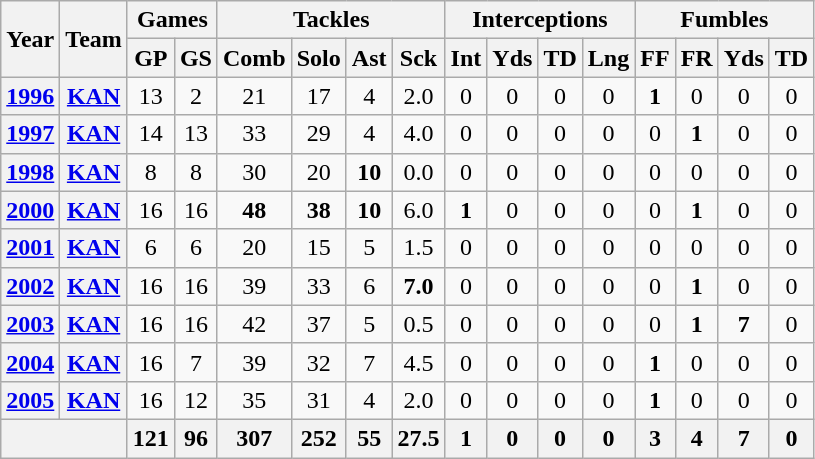<table class="wikitable" style="text-align:center">
<tr>
<th rowspan="2">Year</th>
<th rowspan="2">Team</th>
<th colspan="2">Games</th>
<th colspan="4">Tackles</th>
<th colspan="4">Interceptions</th>
<th colspan="4">Fumbles</th>
</tr>
<tr>
<th>GP</th>
<th>GS</th>
<th>Comb</th>
<th>Solo</th>
<th>Ast</th>
<th>Sck</th>
<th>Int</th>
<th>Yds</th>
<th>TD</th>
<th>Lng</th>
<th>FF</th>
<th>FR</th>
<th>Yds</th>
<th>TD</th>
</tr>
<tr>
<th><a href='#'>1996</a></th>
<th><a href='#'>KAN</a></th>
<td>13</td>
<td>2</td>
<td>21</td>
<td>17</td>
<td>4</td>
<td>2.0</td>
<td>0</td>
<td>0</td>
<td>0</td>
<td>0</td>
<td><strong>1</strong></td>
<td>0</td>
<td>0</td>
<td>0</td>
</tr>
<tr>
<th><a href='#'>1997</a></th>
<th><a href='#'>KAN</a></th>
<td>14</td>
<td>13</td>
<td>33</td>
<td>29</td>
<td>4</td>
<td>4.0</td>
<td>0</td>
<td>0</td>
<td>0</td>
<td>0</td>
<td>0</td>
<td><strong>1</strong></td>
<td>0</td>
<td>0</td>
</tr>
<tr>
<th><a href='#'>1998</a></th>
<th><a href='#'>KAN</a></th>
<td>8</td>
<td>8</td>
<td>30</td>
<td>20</td>
<td><strong>10</strong></td>
<td>0.0</td>
<td>0</td>
<td>0</td>
<td>0</td>
<td>0</td>
<td>0</td>
<td>0</td>
<td>0</td>
<td>0</td>
</tr>
<tr>
<th><a href='#'>2000</a></th>
<th><a href='#'>KAN</a></th>
<td>16</td>
<td>16</td>
<td><strong>48</strong></td>
<td><strong>38</strong></td>
<td><strong>10</strong></td>
<td>6.0</td>
<td><strong>1</strong></td>
<td>0</td>
<td>0</td>
<td>0</td>
<td>0</td>
<td><strong>1</strong></td>
<td>0</td>
<td>0</td>
</tr>
<tr>
<th><a href='#'>2001</a></th>
<th><a href='#'>KAN</a></th>
<td>6</td>
<td>6</td>
<td>20</td>
<td>15</td>
<td>5</td>
<td>1.5</td>
<td>0</td>
<td>0</td>
<td>0</td>
<td>0</td>
<td>0</td>
<td>0</td>
<td>0</td>
<td>0</td>
</tr>
<tr>
<th><a href='#'>2002</a></th>
<th><a href='#'>KAN</a></th>
<td>16</td>
<td>16</td>
<td>39</td>
<td>33</td>
<td>6</td>
<td><strong>7.0</strong></td>
<td>0</td>
<td>0</td>
<td>0</td>
<td>0</td>
<td>0</td>
<td><strong>1</strong></td>
<td>0</td>
<td>0</td>
</tr>
<tr>
<th><a href='#'>2003</a></th>
<th><a href='#'>KAN</a></th>
<td>16</td>
<td>16</td>
<td>42</td>
<td>37</td>
<td>5</td>
<td>0.5</td>
<td>0</td>
<td>0</td>
<td>0</td>
<td>0</td>
<td>0</td>
<td><strong>1</strong></td>
<td><strong>7</strong></td>
<td>0</td>
</tr>
<tr>
<th><a href='#'>2004</a></th>
<th><a href='#'>KAN</a></th>
<td>16</td>
<td>7</td>
<td>39</td>
<td>32</td>
<td>7</td>
<td>4.5</td>
<td>0</td>
<td>0</td>
<td>0</td>
<td>0</td>
<td><strong>1</strong></td>
<td>0</td>
<td>0</td>
<td>0</td>
</tr>
<tr>
<th><a href='#'>2005</a></th>
<th><a href='#'>KAN</a></th>
<td>16</td>
<td>12</td>
<td>35</td>
<td>31</td>
<td>4</td>
<td>2.0</td>
<td>0</td>
<td>0</td>
<td>0</td>
<td>0</td>
<td><strong>1</strong></td>
<td>0</td>
<td>0</td>
<td>0</td>
</tr>
<tr>
<th colspan="2"></th>
<th>121</th>
<th>96</th>
<th>307</th>
<th>252</th>
<th>55</th>
<th>27.5</th>
<th>1</th>
<th>0</th>
<th>0</th>
<th>0</th>
<th>3</th>
<th>4</th>
<th>7</th>
<th>0</th>
</tr>
</table>
